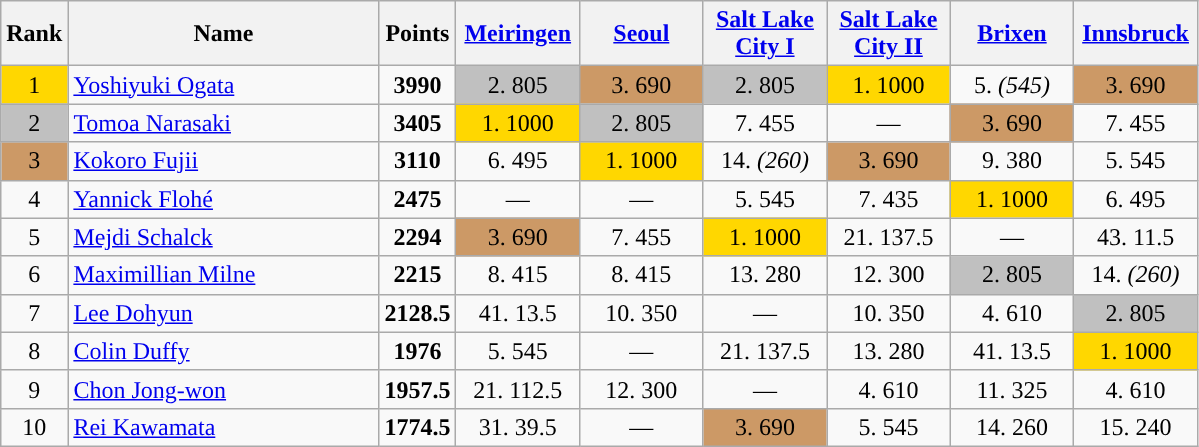<table class="wikitable sortable">
<tr>
<th>Rank</th>
<th width = "200">Name</th>
<th>Points</th>
<th width = "75" data-sort-type="number"><a href='#'>Meiringen</a></th>
<th width = "75" data-sort-type="number"><a href='#'>Seoul</a></th>
<th width = "75" data-sort-type="number"><a href='#'>Salt Lake City I</a></th>
<th width = "75" data-sort-type="number"><a href='#'>Salt Lake City II</a></th>
<th width = "75" data-sort-type="number"><a href='#'>Brixen</a></th>
<th width = "75" data-sort-type="number"><a href='#'>Innsbruck</a></th>
</tr>
<tr>
<td align="center" style="background: gold">1</td>
<td> <a href='#'>Yoshiyuki Ogata</a></td>
<td align="center"><strong>3990</strong></td>
<td align="center" style="background: silver">2. 805</td>
<td align="center" style="background: #cc9966">3. 690</td>
<td align="center" style="background: silver">2. 805</td>
<td align="center" style="background: gold">1. 1000</td>
<td align="center">5. <em>(545)</em></td>
<td align="center" style="background: #cc9966">3. 690</td>
</tr>
<tr>
<td align="center" style="background: silver">2</td>
<td> <a href='#'>Tomoa Narasaki</a></td>
<td align="center"><strong>3405</strong></td>
<td align="center" style="background: gold">1. 1000</td>
<td align="center" style="background: silver">2. 805</td>
<td align="center">7. 455</td>
<td align="center">—</td>
<td align="center" style="background: #cc9966">3. 690</td>
<td align="center">7. 455</td>
</tr>
<tr>
<td align="center" style="background: #cc9966">3</td>
<td> <a href='#'>Kokoro Fujii</a></td>
<td align="center"><strong>3110</strong></td>
<td align="center">6. 495</td>
<td align="center" style="background: gold">1. 1000</td>
<td align="center">14. <em>(260)</em></td>
<td align="center" style="background: #cc9966">3. 690</td>
<td align="center">9. 380</td>
<td align="center">5. 545</td>
</tr>
<tr>
<td align="center">4</td>
<td> <a href='#'>Yannick Flohé</a></td>
<td align="center"><strong>2475</strong></td>
<td align="center">—</td>
<td align="center">—</td>
<td align="center">5. 545</td>
<td align="center">7. 435</td>
<td align="center" style="background: gold">1. 1000</td>
<td align="center">6. 495</td>
</tr>
<tr>
<td align="center">5</td>
<td> <a href='#'>Mejdi Schalck</a></td>
<td align="center"><strong>2294</strong></td>
<td align="center" style="background: #cc9966">3. 690</td>
<td align="center">7. 455</td>
<td align="center" style="background: gold">1. 1000</td>
<td align="center">21. 137.5</td>
<td align="center">—</td>
<td align="center">43. 11.5</td>
</tr>
<tr>
<td align="center">6</td>
<td> <a href='#'>Maximillian Milne</a></td>
<td align="center"><strong>2215</strong></td>
<td align="center">8. 415</td>
<td align="center">8. 415</td>
<td align="center">13. 280</td>
<td align="center">12. 300</td>
<td align="center" style="background: silver">2. 805</td>
<td align="center">14. <em>(260)</em></td>
</tr>
<tr>
<td align="center">7</td>
<td> <a href='#'>Lee Dohyun</a></td>
<td align="center"><strong>2128.5</strong></td>
<td align="center">41. 13.5</td>
<td align="center">10. 350</td>
<td align="center">—</td>
<td align="center">10. 350</td>
<td align="center">4. 610</td>
<td align="center" style="background: silver">2. 805</td>
</tr>
<tr>
<td align="center">8</td>
<td> <a href='#'>Colin Duffy</a></td>
<td align="center"><strong>1976</strong></td>
<td align="center">5. 545</td>
<td align="center">—</td>
<td align="center">21. 137.5</td>
<td align="center">13. 280</td>
<td align="center">41. 13.5</td>
<td align="center" style="background: gold">1. 1000</td>
</tr>
<tr>
<td align="center">9</td>
<td> <a href='#'>Chon Jong-won</a></td>
<td align="center"><strong>1957.5</strong></td>
<td align="center">21. 112.5</td>
<td align="center">12. 300</td>
<td align="center">—</td>
<td align="center">4. 610</td>
<td align="center">11. 325</td>
<td align="center">4. 610</td>
</tr>
<tr>
<td align="center">10</td>
<td> <a href='#'>Rei Kawamata</a></td>
<td align="center"><strong>1774.5</strong></td>
<td align="center">31. 39.5</td>
<td align="center">—</td>
<td align="center" style="background: #cc9966">3. 690</td>
<td align="center">5. 545</td>
<td align="center">14. 260</td>
<td align="center">15. 240</td>
</tr>
</table>
